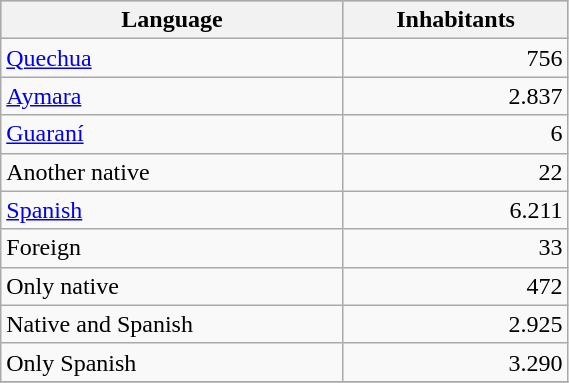<table class="wikitable" border="1" style="width:30%;" border="1">
<tr bgcolor=silver>
<th><strong>Language</strong></th>
<th><strong>Inhabitants</strong></th>
</tr>
<tr>
<td><a href='#'>Quechua</a></td>
<td align="right">756</td>
</tr>
<tr>
<td><a href='#'>Aymara</a></td>
<td align="right">2.837</td>
</tr>
<tr>
<td><a href='#'>Guaraní</a></td>
<td align="right">6</td>
</tr>
<tr>
<td>Another native</td>
<td align="right">22</td>
</tr>
<tr>
<td><a href='#'>Spanish</a></td>
<td align="right">6.211</td>
</tr>
<tr>
<td>Foreign</td>
<td align="right">33</td>
</tr>
<tr>
<td>Only native</td>
<td align="right">472</td>
</tr>
<tr>
<td>Native and Spanish</td>
<td align="right">2.925</td>
</tr>
<tr>
<td>Only Spanish</td>
<td align="right">3.290</td>
</tr>
<tr>
</tr>
</table>
